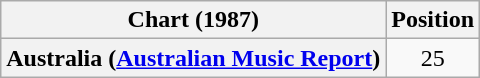<table class="wikitable sortable plainrowheaders" style="text-align:center">
<tr>
<th>Chart (1987)</th>
<th>Position</th>
</tr>
<tr>
<th scope="row">Australia (<a href='#'>Australian Music Report</a>)</th>
<td>25</td>
</tr>
</table>
